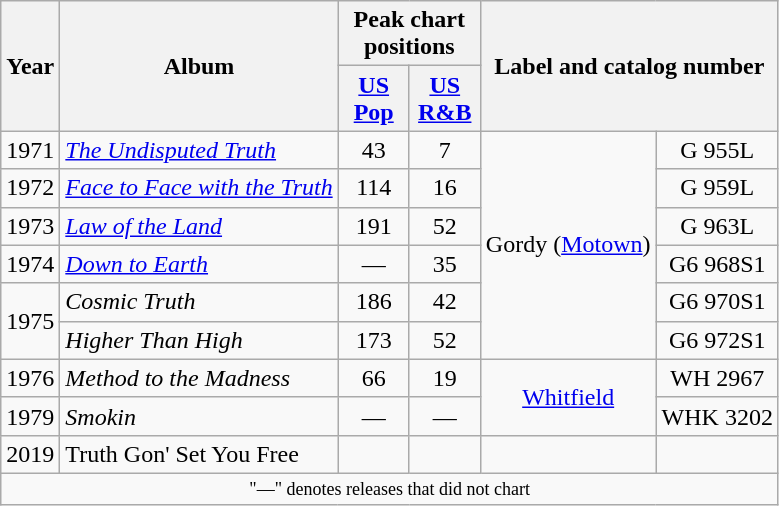<table class="wikitable">
<tr>
<th rowspan="2">Year</th>
<th rowspan="2">Album</th>
<th colspan="2">Peak chart positions</th>
<th colspan="2" rowspan="2">Label and catalog number</th>
</tr>
<tr>
<th width="40"><a href='#'>US Pop</a><br></th>
<th width="40"><a href='#'>US R&B</a><br></th>
</tr>
<tr>
<td>1971</td>
<td><em><a href='#'>The Undisputed Truth</a></em></td>
<td style="text-align:center;">43</td>
<td style="text-align:center;">7</td>
<td rowspan="6" style="text-align:center;">Gordy (<a href='#'>Motown</a>)</td>
<td style="text-align:center;">G 955L</td>
</tr>
<tr>
<td>1972</td>
<td><em><a href='#'>Face to Face with the Truth</a></em></td>
<td style="text-align:center;">114</td>
<td style="text-align:center;">16</td>
<td style="text-align:center;">G 959L</td>
</tr>
<tr>
<td>1973</td>
<td><em><a href='#'>Law of the Land</a></em></td>
<td style="text-align:center;">191</td>
<td style="text-align:center;">52</td>
<td style="text-align:center;">G 963L</td>
</tr>
<tr>
<td>1974</td>
<td><em><a href='#'>Down to Earth</a></em></td>
<td style="text-align:center;">—</td>
<td style="text-align:center;">35</td>
<td style="text-align:center;">G6 968S1</td>
</tr>
<tr>
<td rowspan="2">1975</td>
<td><em>Cosmic Truth</em></td>
<td style="text-align:center;">186</td>
<td style="text-align:center;">42</td>
<td style="text-align:center;">G6 970S1</td>
</tr>
<tr>
<td><em>Higher Than High</em></td>
<td style="text-align:center;">173</td>
<td style="text-align:center;">52</td>
<td style="text-align:center;">G6 972S1</td>
</tr>
<tr>
<td>1976</td>
<td><em>Method to the Madness</em></td>
<td style="text-align:center;">66</td>
<td style="text-align:center;">19</td>
<td rowspan="2" style="text-align:center;"><a href='#'>Whitfield</a></td>
<td style="text-align:center;">WH 2967</td>
</tr>
<tr>
<td>1979</td>
<td><em>Smokin<strong></td>
<td style="text-align:center;">—</td>
<td style="text-align:center;">—</td>
<td style="text-align:center;">WHK 3202</td>
</tr>
<tr>
<td>2019</td>
<td></em>Truth Gon' Set You Free<em></td>
<td></td>
<td></td>
<td></td>
<td></td>
</tr>
<tr>
<td colspan="6" style="text-align:center; font-size:9pt;">"—" denotes releases that did not chart</td>
</tr>
</table>
